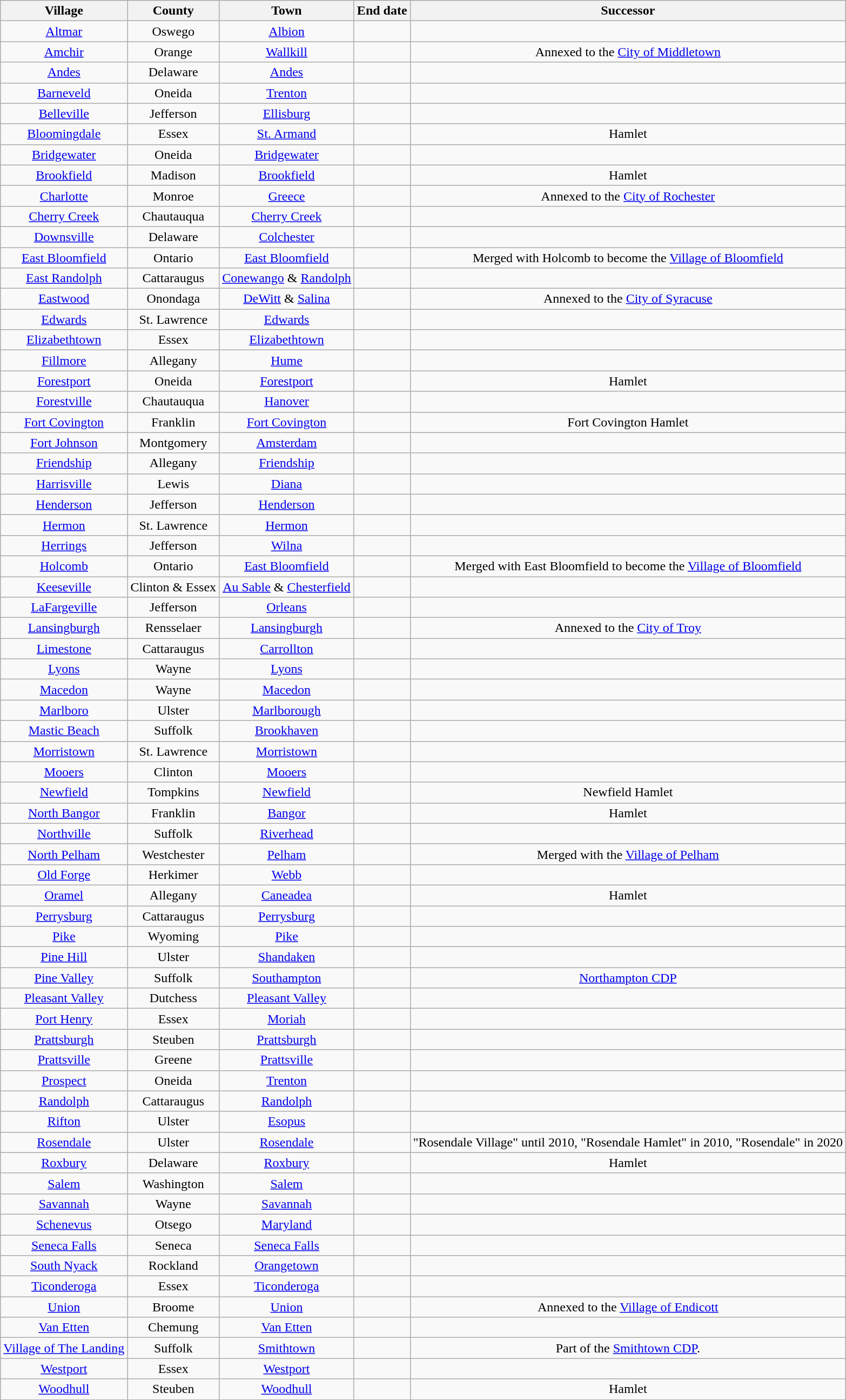<table class="wikitable sortable" style="text-align:center;" id="former">
<tr>
<th>Village</th>
<th>County</th>
<th>Town</th>
<th>End date</th>
<th>Successor</th>
</tr>
<tr>
<td><a href='#'>Altmar</a></td>
<td>Oswego</td>
<td><a href='#'>Albion</a></td>
<td></td>
<td></td>
</tr>
<tr>
<td><a href='#'>Amchir</a></td>
<td>Orange</td>
<td><a href='#'>Wallkill</a></td>
<td></td>
<td>Annexed to the <a href='#'>City of Middletown</a></td>
</tr>
<tr>
<td><a href='#'>Andes</a></td>
<td>Delaware</td>
<td><a href='#'>Andes</a></td>
<td></td>
<td></td>
</tr>
<tr>
<td><a href='#'>Barneveld</a></td>
<td>Oneida</td>
<td><a href='#'>Trenton</a></td>
<td></td>
<td></td>
</tr>
<tr>
<td><a href='#'>Belleville</a></td>
<td>Jefferson</td>
<td><a href='#'>Ellisburg</a></td>
<td></td>
<td></td>
</tr>
<tr>
<td><a href='#'>Bloomingdale</a></td>
<td>Essex</td>
<td><a href='#'>St. Armand</a></td>
<td></td>
<td>Hamlet</td>
</tr>
<tr>
<td><a href='#'>Bridgewater</a></td>
<td>Oneida</td>
<td><a href='#'>Bridgewater</a></td>
<td></td>
<td></td>
</tr>
<tr>
<td><a href='#'>Brookfield</a></td>
<td>Madison</td>
<td><a href='#'>Brookfield</a></td>
<td></td>
<td>Hamlet</td>
</tr>
<tr>
<td><a href='#'>Charlotte</a></td>
<td>Monroe</td>
<td><a href='#'>Greece</a></td>
<td></td>
<td>Annexed to the <a href='#'>City of Rochester</a></td>
</tr>
<tr>
<td><a href='#'>Cherry Creek</a></td>
<td>Chautauqua</td>
<td><a href='#'>Cherry Creek</a></td>
<td></td>
<td></td>
</tr>
<tr>
<td><a href='#'>Downsville</a></td>
<td>Delaware</td>
<td><a href='#'>Colchester</a></td>
<td></td>
<td></td>
</tr>
<tr>
<td><a href='#'>East Bloomfield</a></td>
<td>Ontario</td>
<td><a href='#'>East Bloomfield</a></td>
<td></td>
<td>Merged with Holcomb to become the <a href='#'>Village of Bloomfield</a></td>
</tr>
<tr>
<td><a href='#'>East Randolph</a></td>
<td>Cattaraugus</td>
<td><a href='#'>Conewango</a> & <a href='#'>Randolph</a></td>
<td></td>
<td></td>
</tr>
<tr>
<td><a href='#'>Eastwood</a></td>
<td>Onondaga</td>
<td><a href='#'>DeWitt</a> & <a href='#'>Salina</a></td>
<td></td>
<td>Annexed to the <a href='#'>City of Syracuse</a></td>
</tr>
<tr>
<td><a href='#'>Edwards</a></td>
<td>St. Lawrence</td>
<td><a href='#'>Edwards</a></td>
<td></td>
<td></td>
</tr>
<tr>
<td><a href='#'>Elizabethtown</a></td>
<td>Essex</td>
<td><a href='#'>Elizabethtown</a></td>
<td></td>
<td></td>
</tr>
<tr>
<td><a href='#'>Fillmore</a></td>
<td>Allegany</td>
<td><a href='#'>Hume</a></td>
<td></td>
<td></td>
</tr>
<tr>
<td><a href='#'>Forestport</a></td>
<td>Oneida</td>
<td><a href='#'>Forestport</a></td>
<td></td>
<td>Hamlet</td>
</tr>
<tr>
<td><a href='#'>Forestville</a></td>
<td>Chautauqua</td>
<td><a href='#'>Hanover</a></td>
<td></td>
<td></td>
</tr>
<tr>
<td><a href='#'>Fort Covington</a></td>
<td>Franklin</td>
<td><a href='#'>Fort Covington</a></td>
<td></td>
<td>Fort Covington Hamlet</td>
</tr>
<tr>
<td><a href='#'>Fort Johnson</a></td>
<td>Montgomery</td>
<td><a href='#'>Amsterdam</a></td>
<td></td>
<td></td>
</tr>
<tr>
<td><a href='#'>Friendship</a></td>
<td>Allegany</td>
<td><a href='#'>Friendship</a></td>
<td></td>
<td></td>
</tr>
<tr>
<td><a href='#'>Harrisville</a></td>
<td>Lewis</td>
<td><a href='#'>Diana</a></td>
<td></td>
<td></td>
</tr>
<tr>
<td><a href='#'>Henderson</a></td>
<td>Jefferson</td>
<td><a href='#'>Henderson</a></td>
<td></td>
<td></td>
</tr>
<tr>
<td><a href='#'>Hermon</a></td>
<td>St. Lawrence</td>
<td><a href='#'>Hermon</a></td>
<td></td>
<td></td>
</tr>
<tr>
<td><a href='#'>Herrings</a></td>
<td>Jefferson</td>
<td><a href='#'>Wilna</a></td>
<td></td>
<td></td>
</tr>
<tr>
<td><a href='#'>Holcomb</a></td>
<td>Ontario</td>
<td><a href='#'>East Bloomfield</a></td>
<td></td>
<td>Merged with East Bloomfield to become the <a href='#'>Village of Bloomfield</a></td>
</tr>
<tr>
<td><a href='#'>Keeseville</a></td>
<td>Clinton & Essex</td>
<td><a href='#'>Au Sable</a> & <a href='#'>Chesterfield</a></td>
<td></td>
<td></td>
</tr>
<tr>
<td><a href='#'>LaFargeville</a></td>
<td>Jefferson</td>
<td><a href='#'>Orleans</a></td>
<td></td>
<td></td>
</tr>
<tr>
<td><a href='#'>Lansingburgh</a></td>
<td>Rensselaer</td>
<td><a href='#'>Lansingburgh</a></td>
<td></td>
<td>Annexed to the <a href='#'>City of Troy</a></td>
</tr>
<tr>
<td><a href='#'>Limestone</a></td>
<td>Cattaraugus</td>
<td><a href='#'>Carrollton</a></td>
<td></td>
<td></td>
</tr>
<tr>
<td><a href='#'>Lyons</a></td>
<td>Wayne</td>
<td><a href='#'>Lyons</a></td>
<td></td>
<td></td>
</tr>
<tr>
<td><a href='#'>Macedon</a></td>
<td>Wayne</td>
<td><a href='#'>Macedon</a></td>
<td></td>
<td></td>
</tr>
<tr>
<td><a href='#'>Marlboro</a></td>
<td>Ulster</td>
<td><a href='#'>Marlborough</a></td>
<td></td>
<td></td>
</tr>
<tr>
<td><a href='#'>Mastic Beach</a></td>
<td>Suffolk</td>
<td><a href='#'>Brookhaven</a></td>
<td></td>
<td></td>
</tr>
<tr>
<td><a href='#'>Morristown</a></td>
<td>St. Lawrence</td>
<td><a href='#'>Morristown</a></td>
<td></td>
<td></td>
</tr>
<tr>
<td><a href='#'>Mooers</a></td>
<td>Clinton</td>
<td><a href='#'>Mooers</a></td>
<td></td>
<td></td>
</tr>
<tr>
<td><a href='#'>Newfield</a></td>
<td>Tompkins</td>
<td><a href='#'>Newfield</a></td>
<td></td>
<td>Newfield Hamlet</td>
</tr>
<tr>
<td><a href='#'>North Bangor</a></td>
<td>Franklin</td>
<td><a href='#'>Bangor</a></td>
<td></td>
<td>Hamlet</td>
</tr>
<tr>
<td><a href='#'>Northville</a></td>
<td>Suffolk</td>
<td><a href='#'>Riverhead</a></td>
<td></td>
<td></td>
</tr>
<tr>
<td><a href='#'>North Pelham</a></td>
<td>Westchester</td>
<td><a href='#'>Pelham</a></td>
<td></td>
<td>Merged with the <a href='#'>Village of Pelham</a></td>
</tr>
<tr>
<td><a href='#'>Old Forge</a></td>
<td>Herkimer</td>
<td><a href='#'>Webb</a></td>
<td></td>
<td></td>
</tr>
<tr>
<td><a href='#'>Oramel</a></td>
<td>Allegany</td>
<td><a href='#'>Caneadea</a></td>
<td></td>
<td>Hamlet</td>
</tr>
<tr>
<td><a href='#'>Perrysburg</a></td>
<td>Cattaraugus</td>
<td><a href='#'>Perrysburg</a></td>
<td></td>
<td></td>
</tr>
<tr>
<td><a href='#'>Pike</a></td>
<td>Wyoming</td>
<td><a href='#'>Pike</a></td>
<td></td>
<td></td>
</tr>
<tr>
<td><a href='#'>Pine Hill</a></td>
<td>Ulster</td>
<td><a href='#'>Shandaken</a></td>
<td></td>
<td></td>
</tr>
<tr>
<td><a href='#'>Pine Valley</a></td>
<td>Suffolk</td>
<td><a href='#'>Southampton</a></td>
<td></td>
<td><a href='#'>Northampton CDP</a></td>
</tr>
<tr>
<td><a href='#'>Pleasant Valley</a></td>
<td>Dutchess</td>
<td><a href='#'>Pleasant Valley</a></td>
<td></td>
<td></td>
</tr>
<tr>
<td><a href='#'>Port Henry</a></td>
<td>Essex</td>
<td><a href='#'>Moriah</a></td>
<td></td>
<td></td>
</tr>
<tr>
<td><a href='#'>Prattsburgh</a></td>
<td>Steuben</td>
<td><a href='#'>Prattsburgh</a></td>
<td></td>
<td></td>
</tr>
<tr>
<td><a href='#'>Prattsville</a></td>
<td>Greene</td>
<td><a href='#'>Prattsville</a></td>
<td></td>
<td></td>
</tr>
<tr>
<td><a href='#'>Prospect</a></td>
<td>Oneida</td>
<td><a href='#'>Trenton</a></td>
<td></td>
<td></td>
</tr>
<tr>
<td><a href='#'>Randolph</a></td>
<td>Cattaraugus</td>
<td><a href='#'>Randolph</a></td>
<td></td>
<td></td>
</tr>
<tr>
<td><a href='#'>Rifton</a></td>
<td>Ulster</td>
<td><a href='#'>Esopus</a></td>
<td></td>
<td></td>
</tr>
<tr>
<td><a href='#'>Rosendale</a></td>
<td>Ulster</td>
<td><a href='#'>Rosendale</a></td>
<td></td>
<td>"Rosendale Village" until 2010, "Rosendale Hamlet" in 2010, "Rosendale" in 2020</td>
</tr>
<tr>
<td><a href='#'>Roxbury</a></td>
<td>Delaware</td>
<td><a href='#'>Roxbury</a></td>
<td></td>
<td>Hamlet</td>
</tr>
<tr>
<td><a href='#'>Salem</a></td>
<td>Washington</td>
<td><a href='#'>Salem</a></td>
<td></td>
<td></td>
</tr>
<tr>
<td><a href='#'>Savannah</a></td>
<td>Wayne</td>
<td><a href='#'>Savannah</a></td>
<td></td>
<td></td>
</tr>
<tr>
<td><a href='#'>Schenevus</a></td>
<td>Otsego</td>
<td><a href='#'>Maryland</a></td>
<td></td>
<td></td>
</tr>
<tr>
<td><a href='#'>Seneca Falls</a></td>
<td>Seneca</td>
<td><a href='#'>Seneca Falls</a></td>
<td></td>
<td></td>
</tr>
<tr>
<td><a href='#'>South Nyack</a></td>
<td>Rockland</td>
<td><a href='#'>Orangetown</a></td>
<td></td>
<td></td>
</tr>
<tr>
<td><a href='#'>Ticonderoga</a></td>
<td>Essex</td>
<td><a href='#'>Ticonderoga</a></td>
<td></td>
<td></td>
</tr>
<tr>
<td><a href='#'>Union</a></td>
<td>Broome</td>
<td><a href='#'>Union</a></td>
<td></td>
<td>Annexed to the <a href='#'>Village of Endicott</a></td>
</tr>
<tr>
<td><a href='#'>Van Etten</a></td>
<td>Chemung</td>
<td><a href='#'>Van Etten</a></td>
<td></td>
<td></td>
</tr>
<tr>
<td><a href='#'>Village of The Landing</a></td>
<td>Suffolk</td>
<td><a href='#'>Smithtown</a></td>
<td></td>
<td>Part of the <a href='#'>Smithtown CDP</a>.</td>
</tr>
<tr>
<td><a href='#'>Westport</a></td>
<td>Essex</td>
<td><a href='#'>Westport</a></td>
<td></td>
<td></td>
</tr>
<tr>
<td><a href='#'>Woodhull</a></td>
<td>Steuben</td>
<td><a href='#'>Woodhull</a></td>
<td></td>
<td>Hamlet</td>
</tr>
</table>
